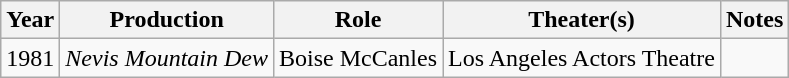<table class="wikitable">
<tr>
<th>Year</th>
<th>Production</th>
<th>Role</th>
<th>Theater(s)</th>
<th>Notes</th>
</tr>
<tr>
<td>1981</td>
<td><em>Nevis Mountain Dew</em></td>
<td>Boise McCanles</td>
<td>Los Angeles Actors Theatre</td>
<td></td>
</tr>
</table>
